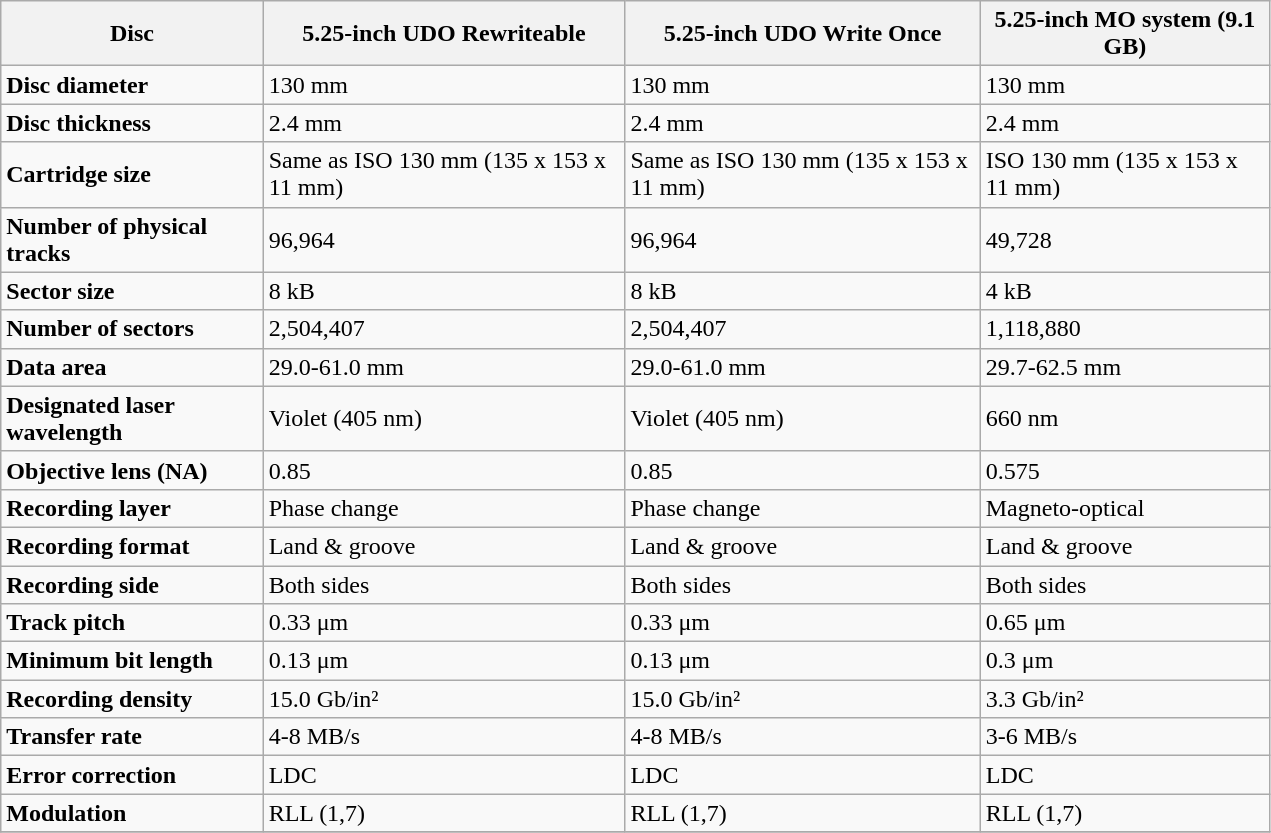<table class="wikitable" style="width: 67%">
<tr>
<th><strong>Disc</strong></th>
<th>5.25-inch UDO Rewriteable</th>
<th>5.25-inch UDO Write Once</th>
<th>5.25-inch MO system (9.1 GB)</th>
</tr>
<tr>
<td><strong>Disc diameter</strong></td>
<td>130 mm</td>
<td>130 mm</td>
<td>130 mm</td>
</tr>
<tr>
<td><strong>Disc thickness</strong></td>
<td>2.4 mm</td>
<td>2.4 mm</td>
<td>2.4 mm</td>
</tr>
<tr>
<td><strong>Cartridge size</strong></td>
<td>Same as ISO 130 mm (135 x 153 x 11 mm)</td>
<td>Same as ISO 130 mm (135 x 153 x 11 mm)</td>
<td>ISO 130 mm (135 x 153 x 11 mm)</td>
</tr>
<tr>
<td><strong>Number of physical tracks</strong></td>
<td>96,964</td>
<td>96,964</td>
<td>49,728</td>
</tr>
<tr>
<td><strong>Sector size</strong></td>
<td>8 kB</td>
<td>8 kB</td>
<td>4 kB</td>
</tr>
<tr>
<td><strong>Number of sectors</strong></td>
<td>2,504,407</td>
<td>2,504,407</td>
<td>1,118,880</td>
</tr>
<tr>
<td><strong>Data area</strong></td>
<td>29.0-61.0 mm</td>
<td>29.0-61.0 mm</td>
<td>29.7-62.5 mm</td>
</tr>
<tr>
<td><strong>Designated laser wavelength</strong></td>
<td>Violet (405 nm)</td>
<td>Violet (405 nm)</td>
<td>660 nm</td>
</tr>
<tr>
<td><strong>Objective lens (NA)</strong></td>
<td>0.85</td>
<td>0.85</td>
<td>0.575</td>
</tr>
<tr>
<td><strong>Recording layer</strong></td>
<td>Phase change</td>
<td>Phase change</td>
<td>Magneto-optical</td>
</tr>
<tr>
<td><strong>Recording format</strong></td>
<td>Land & groove</td>
<td>Land & groove</td>
<td>Land & groove</td>
</tr>
<tr>
<td><strong>Recording side</strong></td>
<td>Both sides</td>
<td>Both sides</td>
<td>Both sides</td>
</tr>
<tr>
<td><strong>Track pitch</strong></td>
<td>0.33 μm</td>
<td>0.33 μm</td>
<td>0.65 μm</td>
</tr>
<tr>
<td><strong>Minimum bit length</strong></td>
<td>0.13 μm</td>
<td>0.13 μm</td>
<td>0.3 μm</td>
</tr>
<tr>
<td><strong>Recording density</strong></td>
<td>15.0 Gb/in²</td>
<td>15.0 Gb/in²</td>
<td>3.3 Gb/in²</td>
</tr>
<tr>
<td><strong>Transfer rate</strong></td>
<td>4-8 MB/s</td>
<td>4-8 MB/s</td>
<td>3-6 MB/s</td>
</tr>
<tr>
<td><strong>Error correction</strong></td>
<td>LDC</td>
<td>LDC</td>
<td>LDC</td>
</tr>
<tr>
<td><strong>Modulation</strong></td>
<td>RLL (1,7)</td>
<td>RLL (1,7)</td>
<td>RLL (1,7)</td>
</tr>
<tr>
</tr>
</table>
